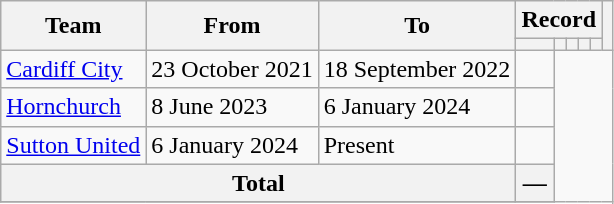<table class=wikitable style=text-align:center>
<tr>
<th rowspan=2>Team</th>
<th rowspan=2>From</th>
<th rowspan=2>To</th>
<th colspan=5>Record</th>
<th rowspan=2></th>
</tr>
<tr>
<th></th>
<th></th>
<th></th>
<th></th>
<th></th>
</tr>
<tr>
<td align=left><a href='#'>Cardiff City</a></td>
<td align=left>23 October 2021</td>
<td align=left>18 September 2022<br></td>
<td></td>
</tr>
<tr>
<td align=left><a href='#'>Hornchurch</a></td>
<td align=left>8 June 2023</td>
<td align=left>6 January 2024<br></td>
<td></td>
</tr>
<tr>
<td align=left><a href='#'>Sutton United</a></td>
<td align=left>6 January 2024</td>
<td align=left>Present<br></td>
<td></td>
</tr>
<tr>
<th colspan=3>Total<br></th>
<th>—</th>
</tr>
<tr>
</tr>
</table>
